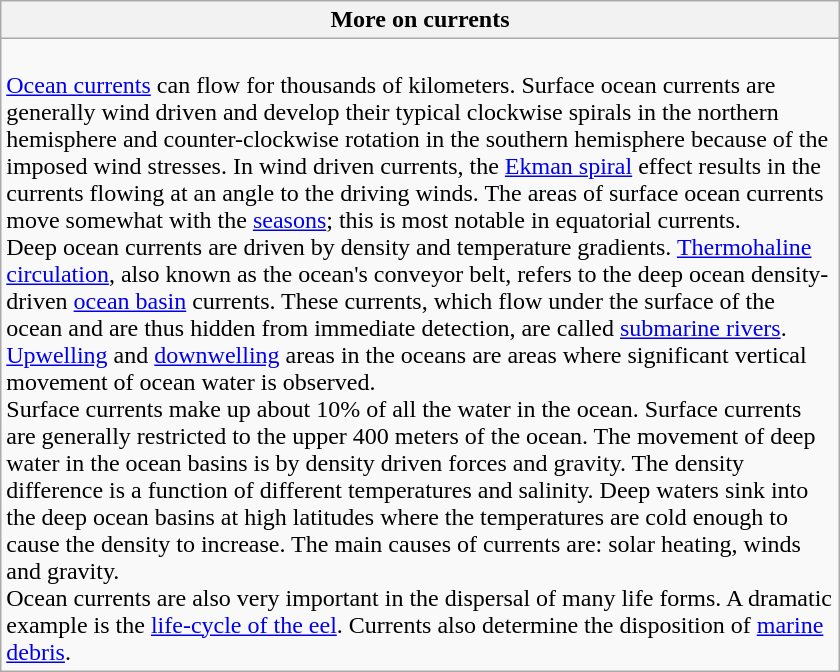<table class="wikitable collapsible collapsed" style="text-align: left; width:560px;">
<tr>
<th>More on currents</th>
</tr>
<tr>
<td><br>

<a href='#'>Ocean currents</a> can flow for thousands of kilometers. Surface ocean currents are generally wind driven and develop their typical clockwise spirals in the northern hemisphere and counter-clockwise rotation in the southern hemisphere because of the imposed wind stresses. In wind driven currents, the <a href='#'>Ekman spiral</a> effect results in the currents flowing at an angle to the driving winds. The areas of surface ocean currents move somewhat with the <a href='#'>seasons</a>; this is most notable in equatorial currents.<br>Deep ocean currents are driven by density and temperature gradients. <a href='#'>Thermohaline circulation</a>, also known as the ocean's conveyor belt, refers to the deep ocean density-driven <a href='#'>ocean basin</a> currents. These currents, which flow under the surface of the ocean and are thus hidden from immediate detection, are called <a href='#'>submarine rivers</a>. <a href='#'>Upwelling</a> and <a href='#'>downwelling</a> areas in the oceans are areas where significant vertical movement of ocean water is observed.<br>Surface currents make up about 10% of all the water in the ocean. Surface currents are generally restricted to the upper 400 meters of the ocean. The movement of deep water in the ocean basins is by density driven forces and gravity. The density difference is a function of different temperatures and salinity. Deep waters sink into the deep ocean basins at high latitudes where the temperatures are cold enough to cause the density to increase. The main causes of currents are: solar heating, winds and gravity.<br>Ocean currents are also very important in the dispersal of many life forms. A dramatic example is the <a href='#'>life-cycle of the eel</a>. Currents also determine the disposition of <a href='#'>marine debris</a>.</td>
</tr>
</table>
